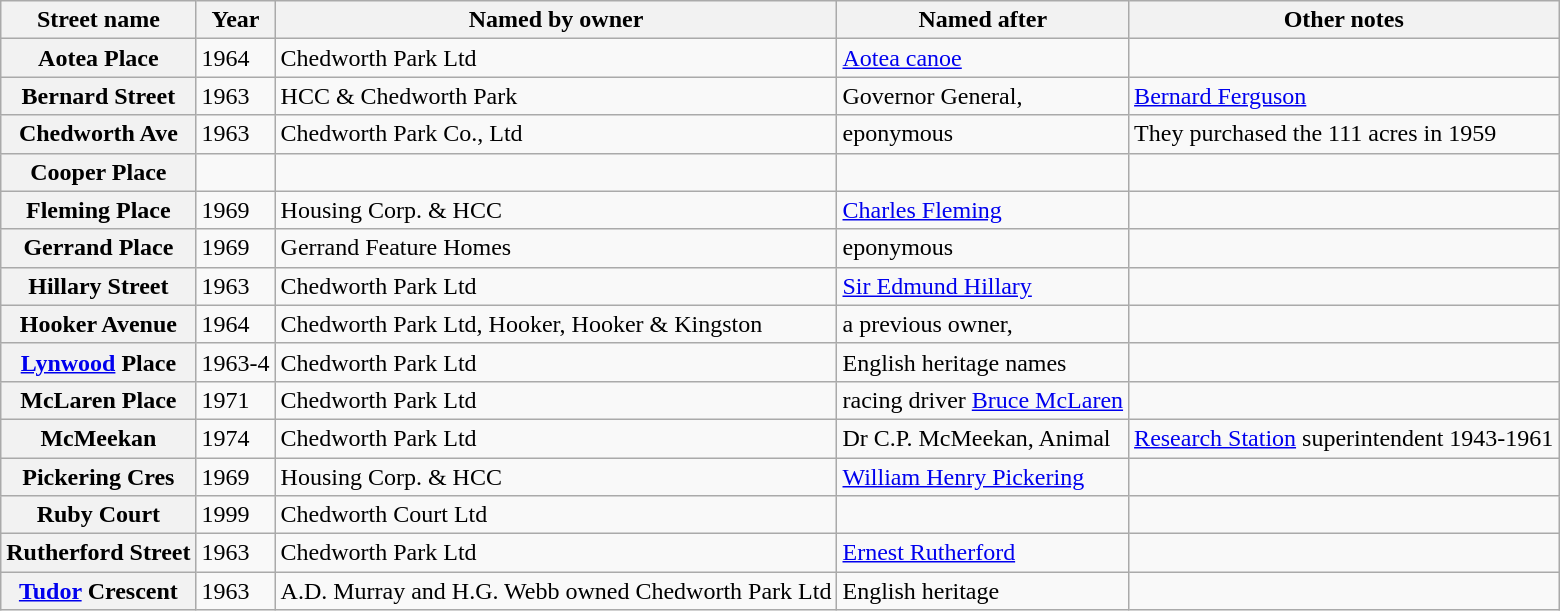<table class="wikitable sortable" border="1">
<tr>
<th>Street name</th>
<th><strong>Year</strong></th>
<th><strong>Named by owner</strong></th>
<th><strong>Named after</strong></th>
<th><strong>Other notes</strong></th>
</tr>
<tr>
<th>Aotea Place</th>
<td>1964</td>
<td>Chedworth Park Ltd</td>
<td><a href='#'>Aotea canoe</a></td>
<td></td>
</tr>
<tr>
<th>Bernard Street</th>
<td>1963</td>
<td>HCC & Chedworth Park</td>
<td>Governor General,</td>
<td><a href='#'>Bernard Ferguson</a></td>
</tr>
<tr>
<th>Chedworth Ave</th>
<td>1963</td>
<td>Chedworth Park Co., Ltd</td>
<td>eponymous</td>
<td>They purchased the 111 acres in 1959</td>
</tr>
<tr>
<th>Cooper Place</th>
<td></td>
<td></td>
<td></td>
<td></td>
</tr>
<tr>
<th>Fleming Place</th>
<td>1969</td>
<td>Housing Corp. & HCC</td>
<td><a href='#'>Charles Fleming</a></td>
<td></td>
</tr>
<tr>
<th>Gerrand Place</th>
<td>1969</td>
<td>Gerrand Feature Homes</td>
<td>eponymous</td>
<td></td>
</tr>
<tr>
<th>Hillary Street</th>
<td>1963</td>
<td>Chedworth Park Ltd</td>
<td><a href='#'>Sir Edmund Hillary</a></td>
<td></td>
</tr>
<tr>
<th>Hooker Avenue</th>
<td>1964</td>
<td>Chedworth Park Ltd, Hooker, Hooker & Kingston</td>
<td>a previous owner,</td>
<td></td>
</tr>
<tr>
<th><a href='#'>Lynwood</a> Place</th>
<td>1963-4</td>
<td>Chedworth Park Ltd</td>
<td>English heritage names</td>
<td></td>
</tr>
<tr>
<th>McLaren Place</th>
<td>1971</td>
<td>Chedworth Park Ltd</td>
<td>racing driver <a href='#'>Bruce McLaren</a></td>
<td></td>
</tr>
<tr>
<th>McMeekan</th>
<td>1974</td>
<td>Chedworth Park Ltd</td>
<td>Dr C.P. McMeekan, Animal</td>
<td><a href='#'>Research Station</a> superintendent 1943-1961</td>
</tr>
<tr>
<th>Pickering Cres</th>
<td>1969</td>
<td>Housing Corp. & HCC</td>
<td><a href='#'>William Henry Pickering</a></td>
<td></td>
</tr>
<tr>
<th>Ruby Court</th>
<td>1999</td>
<td>Chedworth Court Ltd</td>
<td></td>
<td></td>
</tr>
<tr>
<th>Rutherford Street</th>
<td>1963</td>
<td>Chedworth Park Ltd</td>
<td><a href='#'>Ernest Rutherford</a></td>
<td></td>
</tr>
<tr>
<th><a href='#'>Tudor</a> Crescent</th>
<td>1963</td>
<td>A.D. Murray and H.G. Webb owned Chedworth Park Ltd</td>
<td>English heritage</td>
<td></td>
</tr>
</table>
